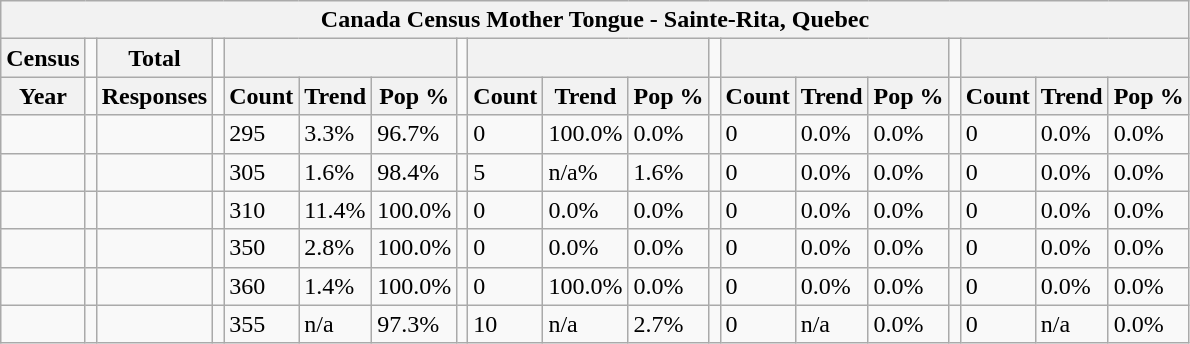<table class="wikitable">
<tr>
<th colspan="19">Canada Census Mother Tongue - Sainte-Rita, Quebec</th>
</tr>
<tr>
<th>Census</th>
<td></td>
<th>Total</th>
<td colspan="1"></td>
<th colspan="3"></th>
<td colspan="1"></td>
<th colspan="3"></th>
<td colspan="1"></td>
<th colspan="3"></th>
<td colspan="1"></td>
<th colspan="3"></th>
</tr>
<tr>
<th>Year</th>
<td></td>
<th>Responses</th>
<td></td>
<th>Count</th>
<th>Trend</th>
<th>Pop %</th>
<td></td>
<th>Count</th>
<th>Trend</th>
<th>Pop %</th>
<td></td>
<th>Count</th>
<th>Trend</th>
<th>Pop %</th>
<td></td>
<th>Count</th>
<th>Trend</th>
<th>Pop %</th>
</tr>
<tr>
<td></td>
<td></td>
<td></td>
<td></td>
<td>295</td>
<td> 3.3%</td>
<td>96.7%</td>
<td></td>
<td>0</td>
<td> 100.0%</td>
<td>0.0%</td>
<td></td>
<td>0</td>
<td> 0.0%</td>
<td>0.0%</td>
<td></td>
<td>0</td>
<td> 0.0%</td>
<td>0.0%</td>
</tr>
<tr>
<td></td>
<td></td>
<td></td>
<td></td>
<td>305</td>
<td> 1.6%</td>
<td>98.4%</td>
<td></td>
<td>5</td>
<td> n/a%</td>
<td>1.6%</td>
<td></td>
<td>0</td>
<td> 0.0%</td>
<td>0.0%</td>
<td></td>
<td>0</td>
<td> 0.0%</td>
<td>0.0%</td>
</tr>
<tr>
<td></td>
<td></td>
<td></td>
<td></td>
<td>310</td>
<td> 11.4%</td>
<td>100.0%</td>
<td></td>
<td>0</td>
<td> 0.0%</td>
<td>0.0%</td>
<td></td>
<td>0</td>
<td> 0.0%</td>
<td>0.0%</td>
<td></td>
<td>0</td>
<td> 0.0%</td>
<td>0.0%</td>
</tr>
<tr>
<td></td>
<td></td>
<td></td>
<td></td>
<td>350</td>
<td> 2.8%</td>
<td>100.0%</td>
<td></td>
<td>0</td>
<td> 0.0%</td>
<td>0.0%</td>
<td></td>
<td>0</td>
<td> 0.0%</td>
<td>0.0%</td>
<td></td>
<td>0</td>
<td> 0.0%</td>
<td>0.0%</td>
</tr>
<tr>
<td></td>
<td></td>
<td></td>
<td></td>
<td>360</td>
<td> 1.4%</td>
<td>100.0%</td>
<td></td>
<td>0</td>
<td> 100.0%</td>
<td>0.0%</td>
<td></td>
<td>0</td>
<td> 0.0%</td>
<td>0.0%</td>
<td></td>
<td>0</td>
<td> 0.0%</td>
<td>0.0%</td>
</tr>
<tr>
<td></td>
<td></td>
<td></td>
<td></td>
<td>355</td>
<td>n/a</td>
<td>97.3%</td>
<td></td>
<td>10</td>
<td>n/a</td>
<td>2.7%</td>
<td></td>
<td>0</td>
<td>n/a</td>
<td>0.0%</td>
<td></td>
<td>0</td>
<td>n/a</td>
<td>0.0%</td>
</tr>
</table>
